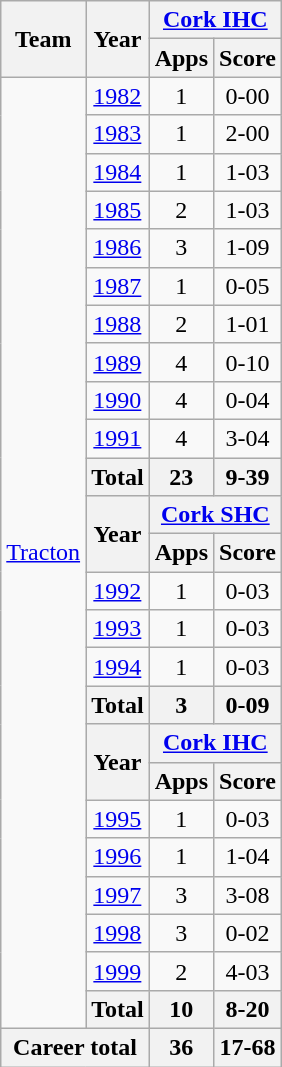<table class="wikitable" style="text-align:center">
<tr>
<th rowspan="2">Team</th>
<th rowspan="2">Year</th>
<th colspan="2"><a href='#'>Cork IHC</a></th>
</tr>
<tr>
<th>Apps</th>
<th>Score</th>
</tr>
<tr>
<td rowspan="25"><a href='#'>Tracton</a></td>
<td><a href='#'>1982</a></td>
<td>1</td>
<td>0-00</td>
</tr>
<tr>
<td><a href='#'>1983</a></td>
<td>1</td>
<td>2-00</td>
</tr>
<tr>
<td><a href='#'>1984</a></td>
<td>1</td>
<td>1-03</td>
</tr>
<tr>
<td><a href='#'>1985</a></td>
<td>2</td>
<td>1-03</td>
</tr>
<tr>
<td><a href='#'>1986</a></td>
<td>3</td>
<td>1-09</td>
</tr>
<tr>
<td><a href='#'>1987</a></td>
<td>1</td>
<td>0-05</td>
</tr>
<tr>
<td><a href='#'>1988</a></td>
<td>2</td>
<td>1-01</td>
</tr>
<tr>
<td><a href='#'>1989</a></td>
<td>4</td>
<td>0-10</td>
</tr>
<tr>
<td><a href='#'>1990</a></td>
<td>4</td>
<td>0-04</td>
</tr>
<tr>
<td><a href='#'>1991</a></td>
<td>4</td>
<td>3-04</td>
</tr>
<tr>
<th>Total</th>
<th>23</th>
<th>9-39</th>
</tr>
<tr>
<th rowspan=2>Year</th>
<th colspan=2><a href='#'>Cork SHC</a></th>
</tr>
<tr>
<th>Apps</th>
<th>Score</th>
</tr>
<tr>
<td><a href='#'>1992</a></td>
<td>1</td>
<td>0-03</td>
</tr>
<tr>
<td><a href='#'>1993</a></td>
<td>1</td>
<td>0-03</td>
</tr>
<tr>
<td><a href='#'>1994</a></td>
<td>1</td>
<td>0-03</td>
</tr>
<tr>
<th>Total</th>
<th>3</th>
<th>0-09</th>
</tr>
<tr>
<th rowspan=2>Year</th>
<th colspan=2><a href='#'>Cork IHC</a></th>
</tr>
<tr>
<th>Apps</th>
<th>Score</th>
</tr>
<tr>
<td><a href='#'>1995</a></td>
<td>1</td>
<td>0-03</td>
</tr>
<tr>
<td><a href='#'>1996</a></td>
<td>1</td>
<td>1-04</td>
</tr>
<tr>
<td><a href='#'>1997</a></td>
<td>3</td>
<td>3-08</td>
</tr>
<tr>
<td><a href='#'>1998</a></td>
<td>3</td>
<td>0-02</td>
</tr>
<tr>
<td><a href='#'>1999</a></td>
<td>2</td>
<td>4-03</td>
</tr>
<tr>
<th>Total</th>
<th>10</th>
<th>8-20</th>
</tr>
<tr>
<th colspan="2">Career total</th>
<th>36</th>
<th>17-68</th>
</tr>
</table>
